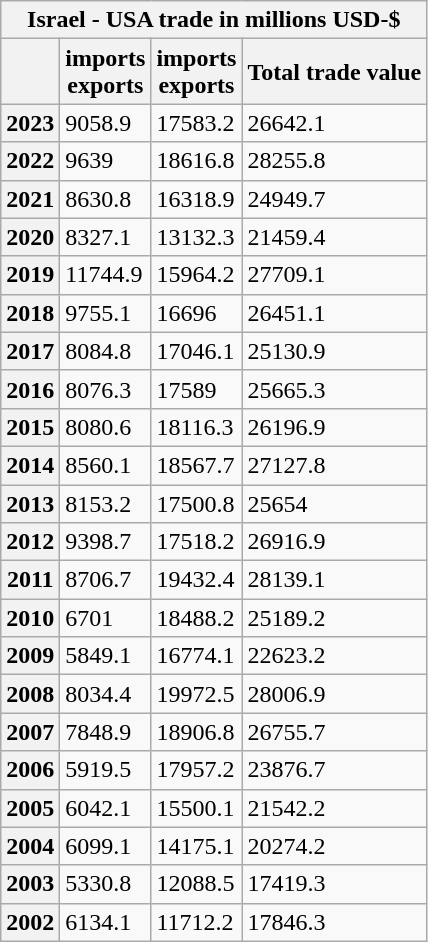<table class="wikitable mw-collapsible mw-collapsed">
<tr>
<th colspan="4">Israel - USA trade in millions USD-$ </th>
</tr>
<tr>
<th></th>
<th> imports<br> exports</th>
<th> imports<br> exports</th>
<th>Total trade value</th>
</tr>
<tr>
<th>2023</th>
<td>9058.9</td>
<td>17583.2</td>
<td>26642.1</td>
</tr>
<tr>
<th>2022</th>
<td>9639</td>
<td>18616.8</td>
<td>28255.8</td>
</tr>
<tr>
<th>2021</th>
<td>8630.8</td>
<td>16318.9</td>
<td>24949.7</td>
</tr>
<tr>
<th>2020</th>
<td>8327.1</td>
<td>13132.3</td>
<td>21459.4</td>
</tr>
<tr>
<th>2019</th>
<td>11744.9</td>
<td>15964.2</td>
<td>27709.1</td>
</tr>
<tr>
<th>2018</th>
<td>9755.1</td>
<td>16696</td>
<td>26451.1</td>
</tr>
<tr>
<th>2017</th>
<td>8084.8</td>
<td>17046.1</td>
<td>25130.9</td>
</tr>
<tr>
<th>2016</th>
<td>8076.3</td>
<td>17589</td>
<td>25665.3</td>
</tr>
<tr>
<th>2015</th>
<td>8080.6</td>
<td>18116.3</td>
<td>26196.9</td>
</tr>
<tr>
<th>2014</th>
<td>8560.1</td>
<td>18567.7</td>
<td>27127.8</td>
</tr>
<tr>
<th>2013</th>
<td>8153.2</td>
<td>17500.8</td>
<td>25654</td>
</tr>
<tr>
<th>2012</th>
<td>9398.7</td>
<td>17518.2</td>
<td>26916.9</td>
</tr>
<tr>
<th>2011</th>
<td>8706.7</td>
<td>19432.4</td>
<td>28139.1</td>
</tr>
<tr>
<th>2010</th>
<td>6701</td>
<td>18488.2</td>
<td>25189.2</td>
</tr>
<tr>
<th>2009</th>
<td>5849.1</td>
<td>16774.1</td>
<td>22623.2</td>
</tr>
<tr>
<th>2008</th>
<td>8034.4</td>
<td>19972.5</td>
<td>28006.9</td>
</tr>
<tr>
<th>2007</th>
<td>7848.9</td>
<td>18906.8</td>
<td>26755.7</td>
</tr>
<tr>
<th>2006</th>
<td>5919.5</td>
<td>17957.2</td>
<td>23876.7</td>
</tr>
<tr>
<th>2005</th>
<td>6042.1</td>
<td>15500.1</td>
<td>21542.2</td>
</tr>
<tr>
<th>2004</th>
<td>6099.1</td>
<td>14175.1</td>
<td>20274.2</td>
</tr>
<tr>
<th>2003</th>
<td>5330.8</td>
<td>12088.5</td>
<td>17419.3</td>
</tr>
<tr>
<th>2002</th>
<td>6134.1</td>
<td>11712.2</td>
<td>17846.3</td>
</tr>
</table>
